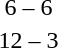<table style="text-align:center">
<tr>
<th width=200></th>
<th width=100></th>
<th width=200></th>
</tr>
<tr>
<td align=right><strong></strong></td>
<td>6 – 6</td>
<td align=left><strong></strong></td>
</tr>
<tr>
<td align=right><strong></strong></td>
<td>12 – 3</td>
<td align=left></td>
</tr>
</table>
